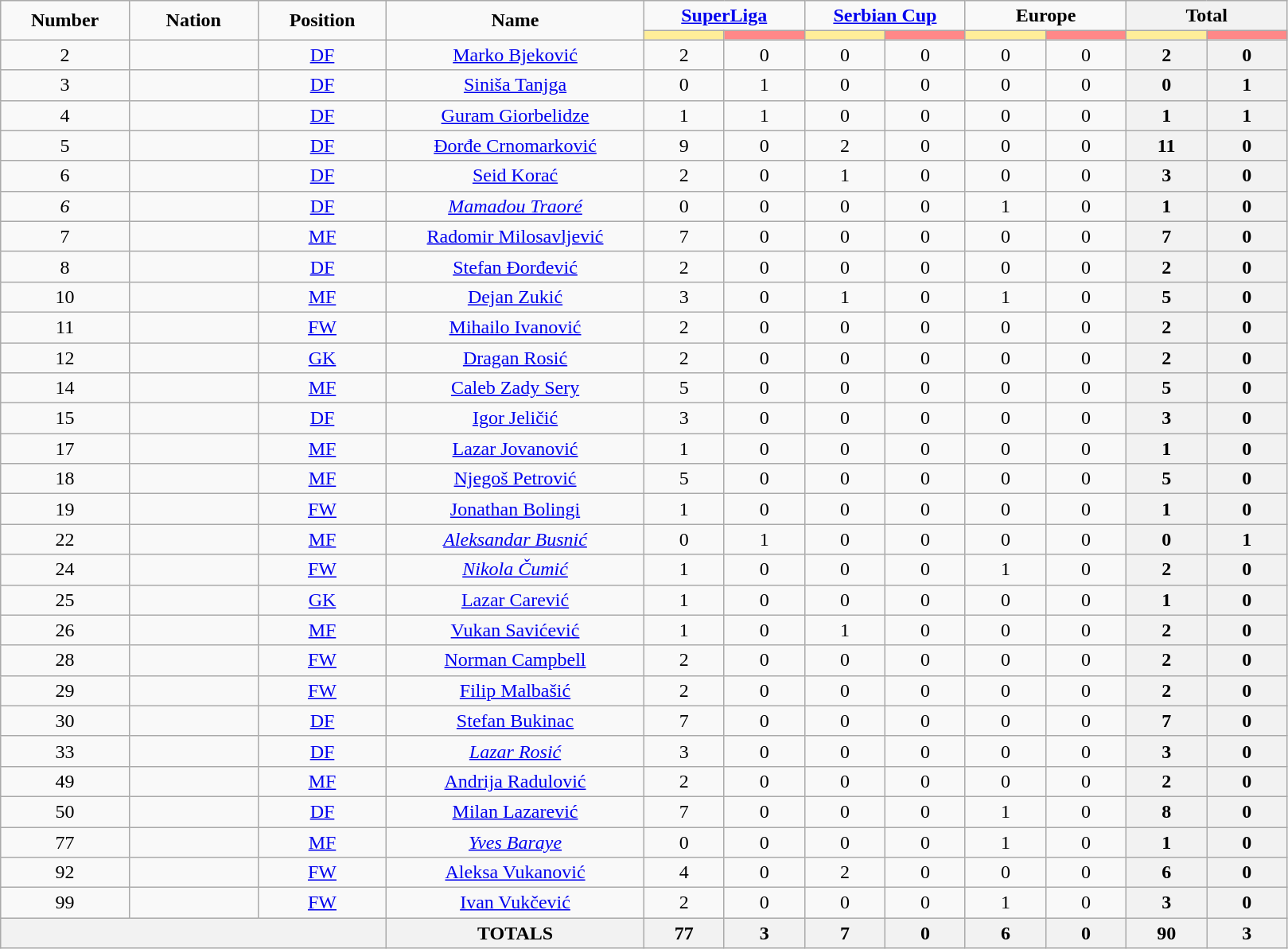<table class="wikitable" style="font-size: 100%; text-align: center;">
<tr>
<td rowspan="2" width="10%" align="center"><strong>Number</strong></td>
<td rowspan="2" width="10%" align="center"><strong>Nation</strong></td>
<td rowspan="2" width="10%" align="center"><strong>Position</strong></td>
<td rowspan="2" width="20%" align="center"><strong>Name</strong></td>
<td colspan="2" align="center"><strong><a href='#'>SuperLiga</a></strong></td>
<td colspan="2" align="center"><strong><a href='#'>Serbian Cup</a></strong></td>
<td colspan="2" align="center"><strong>Europe</strong></td>
<th colspan="2" align="center"><strong>Total</strong></th>
</tr>
<tr>
<th width="60" style="background: #FFEE99"></th>
<th width="60" style="background: #FF8888"></th>
<th width="60" style="background: #FFEE99"></th>
<th width="60" style="background: #FF8888"></th>
<th width="60" style="background: #FFEE99"></th>
<th width="60" style="background: #FF8888"></th>
<th width="60" style="background: #FFEE99"></th>
<th width="60" style="background: #FF8888"></th>
</tr>
<tr>
<td>2</td>
<td></td>
<td><a href='#'>DF</a></td>
<td><a href='#'>Marko Bjeković</a></td>
<td>2</td>
<td>0</td>
<td>0</td>
<td>0</td>
<td>0</td>
<td>0</td>
<th>2</th>
<th>0</th>
</tr>
<tr>
<td>3</td>
<td></td>
<td><a href='#'>DF</a></td>
<td><a href='#'>Siniša Tanjga</a></td>
<td>0</td>
<td>1</td>
<td>0</td>
<td>0</td>
<td>0</td>
<td>0</td>
<th>0</th>
<th>1</th>
</tr>
<tr>
<td>4</td>
<td></td>
<td><a href='#'>DF</a></td>
<td><a href='#'>Guram Giorbelidze</a></td>
<td>1</td>
<td>1</td>
<td>0</td>
<td>0</td>
<td>0</td>
<td>0</td>
<th>1</th>
<th>1</th>
</tr>
<tr>
<td>5</td>
<td></td>
<td><a href='#'>DF</a></td>
<td><a href='#'>Đorđe Crnomarković</a></td>
<td>9</td>
<td>0</td>
<td>2</td>
<td>0</td>
<td>0</td>
<td>0</td>
<th>11</th>
<th>0</th>
</tr>
<tr>
<td>6</td>
<td></td>
<td><a href='#'>DF</a></td>
<td><a href='#'>Seid Korać</a></td>
<td>2</td>
<td>0</td>
<td>1</td>
<td>0</td>
<td>0</td>
<td>0</td>
<th>3</th>
<th>0</th>
</tr>
<tr>
<td><em>6</em></td>
<td></td>
<td><a href='#'>DF</a></td>
<td><a href='#'><em>Mamadou Traoré</em></a></td>
<td>0</td>
<td>0</td>
<td>0</td>
<td>0</td>
<td>1</td>
<td>0</td>
<th>1</th>
<th>0</th>
</tr>
<tr>
<td>7</td>
<td></td>
<td><a href='#'>MF</a></td>
<td><a href='#'>Radomir Milosavljević</a></td>
<td>7</td>
<td>0</td>
<td>0</td>
<td>0</td>
<td>0</td>
<td>0</td>
<th>7</th>
<th>0</th>
</tr>
<tr>
<td>8</td>
<td></td>
<td><a href='#'>DF</a></td>
<td><a href='#'>Stefan Đorđević</a></td>
<td>2</td>
<td>0</td>
<td>0</td>
<td>0</td>
<td>0</td>
<td>0</td>
<th>2</th>
<th>0</th>
</tr>
<tr>
<td>10</td>
<td></td>
<td><a href='#'>MF</a></td>
<td><a href='#'>Dejan Zukić</a></td>
<td>3</td>
<td>0</td>
<td>1</td>
<td>0</td>
<td>1</td>
<td>0</td>
<th>5</th>
<th>0</th>
</tr>
<tr>
<td>11</td>
<td></td>
<td><a href='#'>FW</a></td>
<td><a href='#'>Mihailo Ivanović</a></td>
<td>2</td>
<td>0</td>
<td>0</td>
<td>0</td>
<td>0</td>
<td>0</td>
<th>2</th>
<th>0</th>
</tr>
<tr>
<td>12</td>
<td></td>
<td><a href='#'>GK</a></td>
<td><a href='#'>Dragan Rosić</a></td>
<td>2</td>
<td>0</td>
<td>0</td>
<td>0</td>
<td>0</td>
<td>0</td>
<th>2</th>
<th>0</th>
</tr>
<tr>
<td>14</td>
<td></td>
<td><a href='#'>MF</a></td>
<td><a href='#'>Caleb Zady Sery</a></td>
<td>5</td>
<td>0</td>
<td>0</td>
<td>0</td>
<td>0</td>
<td>0</td>
<th>5</th>
<th>0</th>
</tr>
<tr>
<td>15</td>
<td></td>
<td><a href='#'>DF</a></td>
<td><a href='#'>Igor Jeličić</a></td>
<td>3</td>
<td>0</td>
<td>0</td>
<td>0</td>
<td>0</td>
<td>0</td>
<th>3</th>
<th>0</th>
</tr>
<tr>
<td>17</td>
<td></td>
<td><a href='#'>MF</a></td>
<td><a href='#'>Lazar Jovanović</a></td>
<td>1</td>
<td>0</td>
<td>0</td>
<td>0</td>
<td>0</td>
<td>0</td>
<th>1</th>
<th>0</th>
</tr>
<tr>
<td>18</td>
<td></td>
<td><a href='#'>MF</a></td>
<td><a href='#'>Njegoš Petrović</a></td>
<td>5</td>
<td>0</td>
<td>0</td>
<td>0</td>
<td>0</td>
<td>0</td>
<th>5</th>
<th>0</th>
</tr>
<tr>
<td>19</td>
<td></td>
<td><a href='#'>FW</a></td>
<td><a href='#'>Jonathan Bolingi</a></td>
<td>1</td>
<td>0</td>
<td>0</td>
<td>0</td>
<td>0</td>
<td>0</td>
<th>1</th>
<th>0</th>
</tr>
<tr>
<td>22</td>
<td></td>
<td><a href='#'>MF</a></td>
<td><em><a href='#'>Aleksandar Busnić</a></em></td>
<td>0</td>
<td>1</td>
<td>0</td>
<td>0</td>
<td>0</td>
<td>0</td>
<th>0</th>
<th>1</th>
</tr>
<tr>
<td>24</td>
<td></td>
<td><a href='#'>FW</a></td>
<td><em><a href='#'>Nikola Čumić</a></em></td>
<td>1</td>
<td>0</td>
<td>0</td>
<td>0</td>
<td>1</td>
<td>0</td>
<th>2</th>
<th>0</th>
</tr>
<tr>
<td>25</td>
<td></td>
<td><a href='#'>GK</a></td>
<td><a href='#'>Lazar Carević</a></td>
<td>1</td>
<td>0</td>
<td>0</td>
<td>0</td>
<td>0</td>
<td>0</td>
<th>1</th>
<th>0</th>
</tr>
<tr>
<td>26</td>
<td></td>
<td><a href='#'>MF</a></td>
<td><a href='#'>Vukan Savićević</a></td>
<td>1</td>
<td>0</td>
<td>1</td>
<td>0</td>
<td>0</td>
<td>0</td>
<th>2</th>
<th>0</th>
</tr>
<tr>
<td>28</td>
<td></td>
<td><a href='#'>FW</a></td>
<td><a href='#'>Norman Campbell</a></td>
<td>2</td>
<td>0</td>
<td>0</td>
<td>0</td>
<td>0</td>
<td>0</td>
<th>2</th>
<th>0</th>
</tr>
<tr>
<td>29</td>
<td></td>
<td><a href='#'>FW</a></td>
<td><a href='#'>Filip Malbašić</a></td>
<td>2</td>
<td>0</td>
<td>0</td>
<td>0</td>
<td>0</td>
<td>0</td>
<th>2</th>
<th>0</th>
</tr>
<tr>
<td>30</td>
<td></td>
<td><a href='#'>DF</a></td>
<td><a href='#'>Stefan Bukinac</a></td>
<td>7</td>
<td>0</td>
<td>0</td>
<td>0</td>
<td>0</td>
<td>0</td>
<th>7</th>
<th>0</th>
</tr>
<tr>
<td>33</td>
<td></td>
<td><a href='#'>DF</a></td>
<td><em><a href='#'>Lazar Rosić</a></em></td>
<td>3</td>
<td>0</td>
<td>0</td>
<td>0</td>
<td>0</td>
<td>0</td>
<th>3</th>
<th>0</th>
</tr>
<tr>
<td>49</td>
<td></td>
<td><a href='#'>MF</a></td>
<td><a href='#'>Andrija Radulović</a></td>
<td>2</td>
<td>0</td>
<td>0</td>
<td>0</td>
<td>0</td>
<td>0</td>
<th>2</th>
<th>0</th>
</tr>
<tr>
<td>50</td>
<td></td>
<td><a href='#'>DF</a></td>
<td><a href='#'>Milan Lazarević</a></td>
<td>7</td>
<td>0</td>
<td>0</td>
<td>0</td>
<td>1</td>
<td>0</td>
<th>8</th>
<th>0</th>
</tr>
<tr>
<td>77</td>
<td></td>
<td><a href='#'>MF</a></td>
<td><em><a href='#'>Yves Baraye</a></em></td>
<td>0</td>
<td>0</td>
<td>0</td>
<td>0</td>
<td>1</td>
<td>0</td>
<th>1</th>
<th>0</th>
</tr>
<tr>
<td>92</td>
<td></td>
<td><a href='#'>FW</a></td>
<td><a href='#'>Aleksa Vukanović</a></td>
<td>4</td>
<td>0</td>
<td>2</td>
<td>0</td>
<td>0</td>
<td>0</td>
<th>6</th>
<th>0</th>
</tr>
<tr>
<td>99</td>
<td></td>
<td><a href='#'>FW</a></td>
<td><a href='#'>Ivan Vukčević</a></td>
<td>2</td>
<td>0</td>
<td>0</td>
<td>0</td>
<td>1</td>
<td>0</td>
<th>3</th>
<th>0</th>
</tr>
<tr>
<th colspan="3"></th>
<th><strong>TOTALS</strong></th>
<th>77</th>
<th>3</th>
<th>7</th>
<th><strong>0</strong></th>
<th>6</th>
<th>0</th>
<th>90</th>
<th>3</th>
</tr>
</table>
